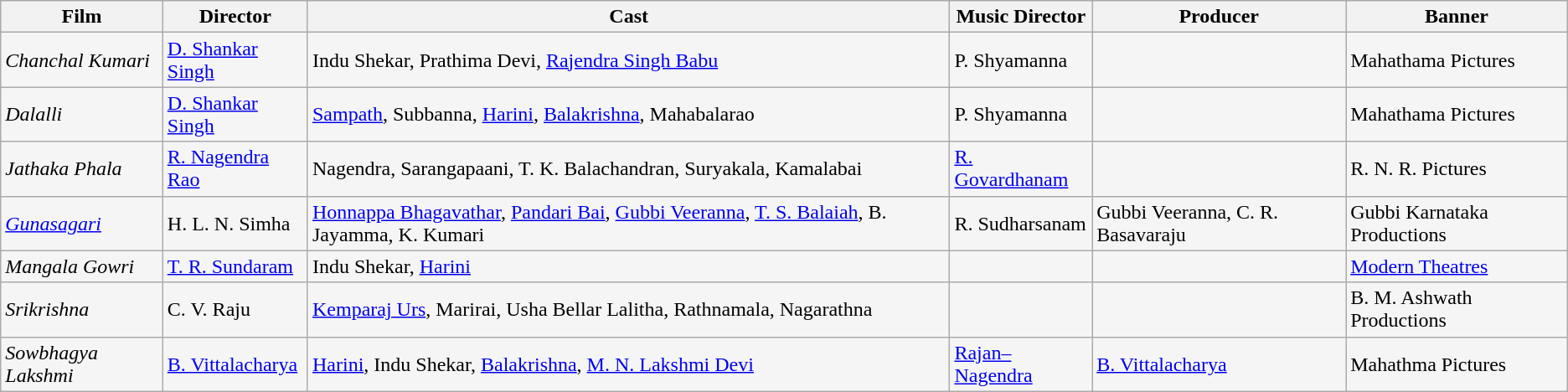<table class="wikitable sortable" style="background:#f5f5f5;">
<tr>
<th>Film</th>
<th>Director</th>
<th>Cast</th>
<th>Music Director</th>
<th>Producer</th>
<th>Banner</th>
</tr>
<tr>
<td><em>Chanchal Kumari</em></td>
<td><a href='#'>D. Shankar Singh</a></td>
<td>Indu Shekar, Prathima Devi, <a href='#'>Rajendra Singh Babu</a></td>
<td>P. Shyamanna</td>
<td></td>
<td>Mahathama Pictures</td>
</tr>
<tr>
<td><em>Dalalli</em></td>
<td><a href='#'>D. Shankar Singh</a></td>
<td><a href='#'>Sampath</a>, Subbanna, <a href='#'>Harini</a>, <a href='#'>Balakrishna</a>, Mahabalarao</td>
<td>P. Shyamanna</td>
<td></td>
<td>Mahathama Pictures</td>
</tr>
<tr>
<td><em>Jathaka Phala</em></td>
<td><a href='#'>R. Nagendra Rao</a></td>
<td>Nagendra, Sarangapaani, T. K. Balachandran, Suryakala, Kamalabai</td>
<td><a href='#'>R. Govardhanam</a></td>
<td></td>
<td>R. N. R. Pictures</td>
</tr>
<tr>
<td><em><a href='#'>Gunasagari</a></em></td>
<td>H. L. N. Simha</td>
<td><a href='#'>Honnappa Bhagavathar</a>, <a href='#'>Pandari Bai</a>, <a href='#'>Gubbi Veeranna</a>, <a href='#'>T. S. Balaiah</a>, B. Jayamma, K. Kumari</td>
<td>R. Sudharsanam</td>
<td>Gubbi Veeranna, C. R. Basavaraju</td>
<td>Gubbi Karnataka Productions</td>
</tr>
<tr>
<td><em>Mangala Gowri</em></td>
<td><a href='#'>T. R. Sundaram</a></td>
<td>Indu Shekar, <a href='#'>Harini</a></td>
<td></td>
<td></td>
<td><a href='#'>Modern Theatres</a></td>
</tr>
<tr>
<td><em>Srikrishna</em></td>
<td>C. V. Raju</td>
<td><a href='#'>Kemparaj Urs</a>, Marirai, Usha Bellar Lalitha, Rathnamala, Nagarathna</td>
<td></td>
<td></td>
<td>B. M. Ashwath Productions</td>
</tr>
<tr>
<td><em>Sowbhagya Lakshmi</em></td>
<td><a href='#'>B. Vittalacharya</a></td>
<td><a href='#'>Harini</a>, Indu Shekar, <a href='#'>Balakrishna</a>, <a href='#'>M. N. Lakshmi Devi</a></td>
<td><a href='#'>Rajan–Nagendra</a></td>
<td><a href='#'>B. Vittalacharya</a></td>
<td>Mahathma Pictures</td>
</tr>
</table>
